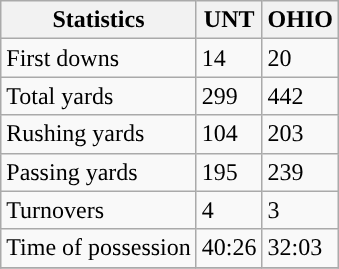<table class="wikitable" style="float: left;">
<tr>
<th>Statistics</th>
<th>UNT</th>
<th>OHIO</th>
</tr>
<tr>
<td>First downs</td>
<td>14</td>
<td>20</td>
</tr>
<tr>
<td>Total yards</td>
<td>299</td>
<td>442</td>
</tr>
<tr>
<td>Rushing yards</td>
<td>104</td>
<td>203</td>
</tr>
<tr>
<td>Passing yards</td>
<td>195</td>
<td>239</td>
</tr>
<tr>
<td>Turnovers</td>
<td>4</td>
<td>3</td>
</tr>
<tr>
<td>Time of possession</td>
<td>40:26</td>
<td>32:03</td>
</tr>
<tr>
</tr>
</table>
